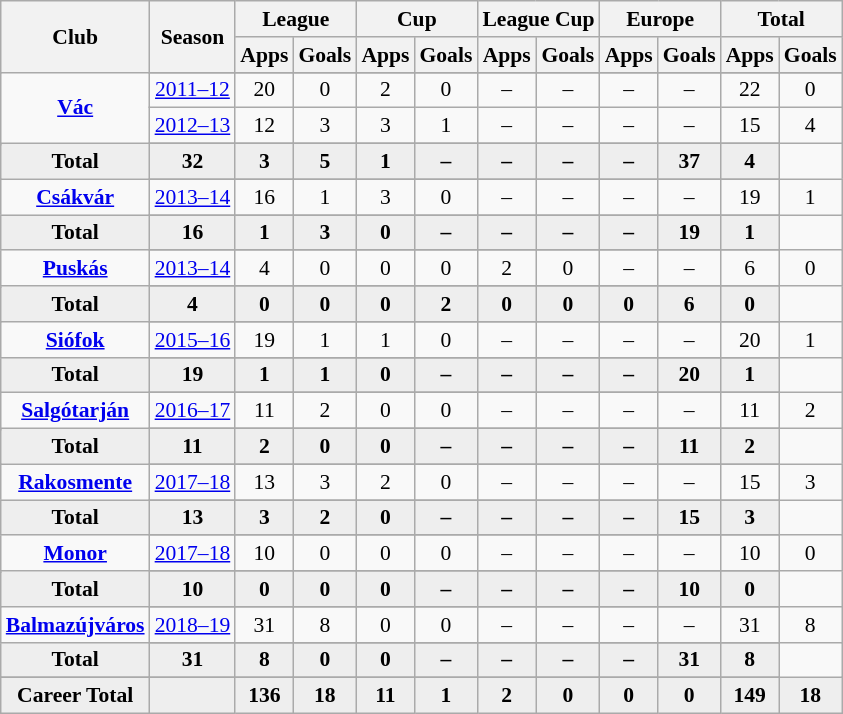<table class="wikitable" style="font-size:90%; text-align: center;">
<tr>
<th rowspan="2">Club</th>
<th rowspan="2">Season</th>
<th colspan="2">League</th>
<th colspan="2">Cup</th>
<th colspan="2">League Cup</th>
<th colspan="2">Europe</th>
<th colspan="2">Total</th>
</tr>
<tr>
<th>Apps</th>
<th>Goals</th>
<th>Apps</th>
<th>Goals</th>
<th>Apps</th>
<th>Goals</th>
<th>Apps</th>
<th>Goals</th>
<th>Apps</th>
<th>Goals</th>
</tr>
<tr ||-||-||-|->
<td rowspan="4" valign="center"><strong><a href='#'>Vác</a></strong></td>
</tr>
<tr>
<td><a href='#'>2011–12</a></td>
<td>20</td>
<td>0</td>
<td>2</td>
<td>0</td>
<td>–</td>
<td>–</td>
<td>–</td>
<td>–</td>
<td>22</td>
<td>0</td>
</tr>
<tr>
<td><a href='#'>2012–13</a></td>
<td>12</td>
<td>3</td>
<td>3</td>
<td>1</td>
<td>–</td>
<td>–</td>
<td>–</td>
<td>–</td>
<td>15</td>
<td>4</td>
</tr>
<tr>
</tr>
<tr style="font-weight:bold; background-color:#eeeeee;">
<td>Total</td>
<td>32</td>
<td>3</td>
<td>5</td>
<td>1</td>
<td>–</td>
<td>–</td>
<td>–</td>
<td>–</td>
<td>37</td>
<td>4</td>
</tr>
<tr>
<td rowspan="3" valign="center"><strong><a href='#'>Csákvár</a></strong></td>
</tr>
<tr>
<td><a href='#'>2013–14</a></td>
<td>16</td>
<td>1</td>
<td>3</td>
<td>0</td>
<td>–</td>
<td>–</td>
<td>–</td>
<td>–</td>
<td>19</td>
<td>1</td>
</tr>
<tr>
</tr>
<tr style="font-weight:bold; background-color:#eeeeee;">
<td>Total</td>
<td>16</td>
<td>1</td>
<td>3</td>
<td>0</td>
<td>–</td>
<td>–</td>
<td>–</td>
<td>–</td>
<td>19</td>
<td>1</td>
</tr>
<tr>
<td rowspan="3" valign="center"><strong><a href='#'>Puskás</a></strong></td>
</tr>
<tr>
<td><a href='#'>2013–14</a></td>
<td>4</td>
<td>0</td>
<td>0</td>
<td>0</td>
<td>2</td>
<td>0</td>
<td>–</td>
<td>–</td>
<td>6</td>
<td>0</td>
</tr>
<tr>
</tr>
<tr style="font-weight:bold; background-color:#eeeeee;">
<td>Total</td>
<td>4</td>
<td>0</td>
<td>0</td>
<td>0</td>
<td>2</td>
<td>0</td>
<td>0</td>
<td>0</td>
<td>6</td>
<td>0</td>
</tr>
<tr>
<td rowspan="3" valign="center"><strong><a href='#'>Siófok</a></strong></td>
</tr>
<tr>
<td><a href='#'>2015–16</a></td>
<td>19</td>
<td>1</td>
<td>1</td>
<td>0</td>
<td>–</td>
<td>–</td>
<td>–</td>
<td>–</td>
<td>20</td>
<td>1</td>
</tr>
<tr>
</tr>
<tr style="font-weight:bold; background-color:#eeeeee;">
<td>Total</td>
<td>19</td>
<td>1</td>
<td>1</td>
<td>0</td>
<td>–</td>
<td>–</td>
<td>–</td>
<td>–</td>
<td>20</td>
<td>1</td>
</tr>
<tr>
<td rowspan="3" valign="center"><strong><a href='#'>Salgótarján</a></strong></td>
</tr>
<tr>
<td><a href='#'>2016–17</a></td>
<td>11</td>
<td>2</td>
<td>0</td>
<td>0</td>
<td>–</td>
<td>–</td>
<td>–</td>
<td>–</td>
<td>11</td>
<td>2</td>
</tr>
<tr>
</tr>
<tr style="font-weight:bold; background-color:#eeeeee;">
<td>Total</td>
<td>11</td>
<td>2</td>
<td>0</td>
<td>0</td>
<td>–</td>
<td>–</td>
<td>–</td>
<td>–</td>
<td>11</td>
<td>2</td>
</tr>
<tr>
<td rowspan="3" valign="center"><strong><a href='#'>Rakosmente</a></strong></td>
</tr>
<tr>
<td><a href='#'>2017–18</a></td>
<td>13</td>
<td>3</td>
<td>2</td>
<td>0</td>
<td>–</td>
<td>–</td>
<td>–</td>
<td>–</td>
<td>15</td>
<td>3</td>
</tr>
<tr>
</tr>
<tr style="font-weight:bold; background-color:#eeeeee;">
<td>Total</td>
<td>13</td>
<td>3</td>
<td>2</td>
<td>0</td>
<td>–</td>
<td>–</td>
<td>–</td>
<td>–</td>
<td>15</td>
<td>3</td>
</tr>
<tr>
<td rowspan="3" valign="center"><strong><a href='#'>Monor</a></strong></td>
</tr>
<tr>
<td><a href='#'>2017–18</a></td>
<td>10</td>
<td>0</td>
<td>0</td>
<td>0</td>
<td>–</td>
<td>–</td>
<td>–</td>
<td>–</td>
<td>10</td>
<td>0</td>
</tr>
<tr>
</tr>
<tr style="font-weight:bold; background-color:#eeeeee;">
<td>Total</td>
<td>10</td>
<td>0</td>
<td>0</td>
<td>0</td>
<td>–</td>
<td>–</td>
<td>–</td>
<td>–</td>
<td>10</td>
<td>0</td>
</tr>
<tr>
<td rowspan="3" valign="center"><strong><a href='#'>Balmazújváros</a></strong></td>
</tr>
<tr>
<td><a href='#'>2018–19</a></td>
<td>31</td>
<td>8</td>
<td>0</td>
<td>0</td>
<td>–</td>
<td>–</td>
<td>–</td>
<td>–</td>
<td>31</td>
<td>8</td>
</tr>
<tr>
</tr>
<tr style="font-weight:bold; background-color:#eeeeee;">
<td>Total</td>
<td>31</td>
<td>8</td>
<td>0</td>
<td>0</td>
<td>–</td>
<td>–</td>
<td>–</td>
<td>–</td>
<td>31</td>
<td>8</td>
</tr>
<tr>
</tr>
<tr style="font-weight:bold; background-color:#eeeeee;">
<td rowspan="2" valign="top"><strong>Career Total</strong></td>
<td></td>
<td><strong>136</strong></td>
<td><strong>18</strong></td>
<td><strong>11</strong></td>
<td><strong>1</strong></td>
<td><strong>2</strong></td>
<td><strong>0</strong></td>
<td><strong>0</strong></td>
<td><strong>0</strong></td>
<td><strong>149</strong></td>
<td><strong>18</strong></td>
</tr>
</table>
